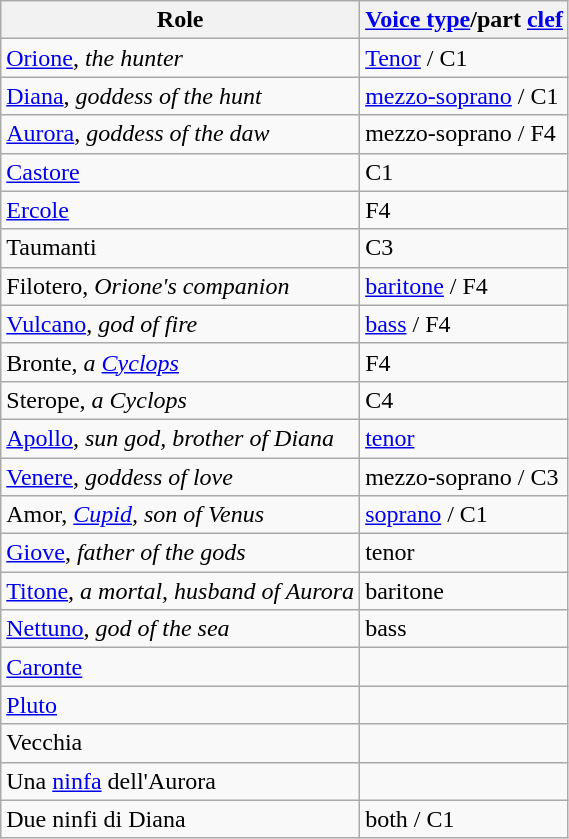<table class="wikitable">
<tr>
<th>Role</th>
<th><a href='#'>Voice type</a>/part <a href='#'>clef</a></th>
</tr>
<tr>
<td><a href='#'>Orione</a>, <em>the hunter</em></td>
<td><a href='#'>Tenor</a> / C1</td>
</tr>
<tr>
<td><a href='#'>Diana</a>, <em>goddess of the hunt</em></td>
<td><a href='#'>mezzo-soprano</a> / C1</td>
</tr>
<tr>
<td><a href='#'>Aurora</a>, <em>goddess of the daw</em></td>
<td>mezzo-soprano / F4</td>
</tr>
<tr>
<td><a href='#'>Castore</a></td>
<td>C1</td>
</tr>
<tr>
<td><a href='#'>Ercole</a></td>
<td>F4</td>
</tr>
<tr>
<td>Taumanti</td>
<td>C3</td>
</tr>
<tr>
<td>Filotero, <em>Orione's companion</em></td>
<td><a href='#'>baritone</a> / F4</td>
</tr>
<tr>
<td><a href='#'>Vulcano</a>, <em>god of fire</em></td>
<td><a href='#'>bass</a> / F4</td>
</tr>
<tr>
<td>Bronte, <em>a <a href='#'>Cyclops</a></em></td>
<td>F4</td>
</tr>
<tr>
<td>Sterope, <em>a Cyclops</em></td>
<td>C4</td>
</tr>
<tr>
<td><a href='#'>Apollo</a>, <em>sun god, brother of Diana</em></td>
<td><a href='#'>tenor</a></td>
</tr>
<tr>
<td><a href='#'>Venere</a>, <em>goddess of love</em></td>
<td>mezzo-soprano / C3</td>
</tr>
<tr>
<td>Amor, <em><a href='#'>Cupid</a>, son of Venus</em></td>
<td><a href='#'>soprano</a> / C1</td>
</tr>
<tr>
<td><a href='#'>Giove</a>, <em>father of the gods</em></td>
<td>tenor</td>
</tr>
<tr>
<td><a href='#'>Titone</a>, <em>a mortal, husband of Aurora</em></td>
<td>baritone</td>
</tr>
<tr>
<td><a href='#'>Nettuno</a>, <em>god of the sea</em></td>
<td>bass</td>
</tr>
<tr>
<td><a href='#'>Caronte</a></td>
<td></td>
</tr>
<tr>
<td><a href='#'>Pluto</a></td>
<td></td>
</tr>
<tr>
<td>Vecchia</td>
<td></td>
</tr>
<tr>
<td>Una <a href='#'>ninfa</a> dell'Aurora</td>
<td></td>
</tr>
<tr>
<td>Due ninfi di Diana</td>
<td>both / C1</td>
</tr>
</table>
